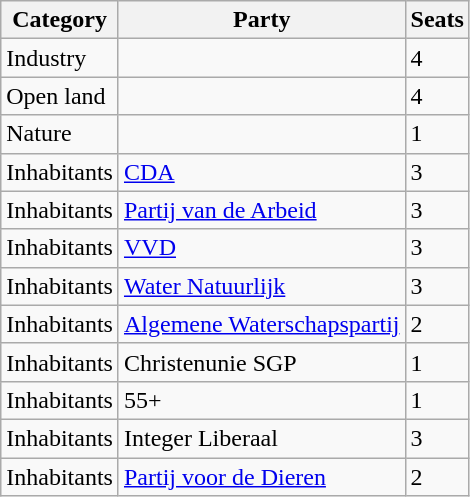<table class="wikitable sortable">
<tr>
<th>Category</th>
<th>Party</th>
<th>Seats</th>
</tr>
<tr>
<td>Industry</td>
<td></td>
<td>4</td>
</tr>
<tr>
<td>Open land</td>
<td></td>
<td>4</td>
</tr>
<tr>
<td>Nature</td>
<td></td>
<td>1</td>
</tr>
<tr>
<td>Inhabitants</td>
<td><a href='#'>CDA</a></td>
<td>3</td>
</tr>
<tr>
<td>Inhabitants</td>
<td><a href='#'>Partij van de Arbeid</a></td>
<td>3</td>
</tr>
<tr>
<td>Inhabitants</td>
<td><a href='#'>VVD</a></td>
<td>3</td>
</tr>
<tr>
<td>Inhabitants</td>
<td><a href='#'>Water Natuurlijk</a></td>
<td>3</td>
</tr>
<tr>
<td>Inhabitants</td>
<td><a href='#'>Algemene Waterschapspartij</a></td>
<td>2</td>
</tr>
<tr>
<td>Inhabitants</td>
<td>Christenunie SGP</td>
<td>1</td>
</tr>
<tr>
<td>Inhabitants</td>
<td>55+</td>
<td>1</td>
</tr>
<tr>
<td>Inhabitants</td>
<td>Integer Liberaal</td>
<td>3</td>
</tr>
<tr>
<td>Inhabitants</td>
<td><a href='#'>Partij voor de Dieren</a></td>
<td>2</td>
</tr>
</table>
